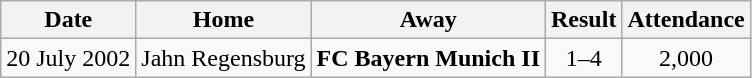<table class="wikitable">
<tr>
<th>Date</th>
<th>Home</th>
<th>Away</th>
<th>Result</th>
<th>Attendance</th>
</tr>
<tr align="center">
<td>20 July 2002</td>
<td>Jahn Regensburg</td>
<td><strong>FC Bayern Munich II</strong></td>
<td>1–4</td>
<td>2,000</td>
</tr>
</table>
